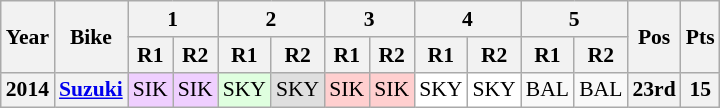<table class="wikitable" style="text-align:center; font-size:90%">
<tr>
<th valign="middle" rowspan=2>Year</th>
<th valign="middle" rowspan=2>Bike</th>
<th colspan=2>1</th>
<th colspan=2>2</th>
<th colspan=2>3</th>
<th colspan=2>4</th>
<th colspan=2>5</th>
<th rowspan=2>Pos</th>
<th rowspan=2>Pts</th>
</tr>
<tr>
<th>R1</th>
<th>R2</th>
<th>R1</th>
<th>R2</th>
<th>R1</th>
<th>R2</th>
<th>R1</th>
<th>R2</th>
<th>R1</th>
<th>R2</th>
</tr>
<tr>
<th>2014</th>
<th><a href='#'>Suzuki</a></th>
<td style="background:#efcfff;">SIK<br></td>
<td style="background:#efcfff;">SIK<br></td>
<td style="background:#dfffdf;">SKY<br></td>
<td style="background:#dfdfdf;">SKY<br></td>
<td style="background:#ffcfcf;">SIK<br></td>
<td style="background:#ffcfcf;">SIK<br></td>
<td style="background:#ffffff;">SKY<br></td>
<td style="background:#ffffff;">SKY<br></td>
<td style="background:#;">BAL<br></td>
<td style="background:#;">BAL<br></td>
<th style="background:#;">23rd</th>
<th style="background:#;">15</th>
</tr>
</table>
